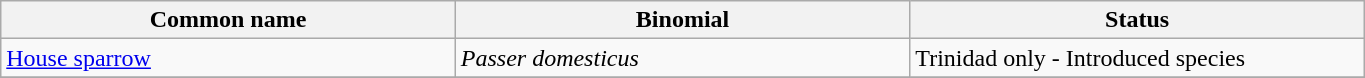<table width=72% class="wikitable">
<tr>
<th width=24%>Common name</th>
<th width=24%>Binomial</th>
<th width=24%>Status</th>
</tr>
<tr>
<td><a href='#'>House sparrow</a></td>
<td><em>Passer domesticus</em></td>
<td>Trinidad only - Introduced species</td>
</tr>
<tr>
</tr>
</table>
